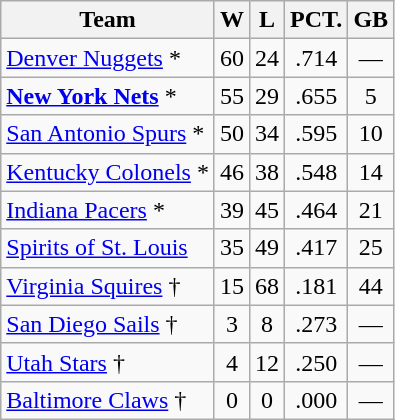<table class="wikitable" style="text-align:center;">
<tr>
<th>Team</th>
<th>W</th>
<th>L</th>
<th>PCT.</th>
<th>GB</th>
</tr>
<tr>
<td align="left"><a href='#'>Denver Nuggets</a> *</td>
<td>60</td>
<td>24</td>
<td>.714</td>
<td>—</td>
</tr>
<tr>
<td align="left"><strong><a href='#'>New York Nets</a></strong> *</td>
<td>55</td>
<td>29</td>
<td>.655</td>
<td>5</td>
</tr>
<tr>
<td align="left"><a href='#'>San Antonio Spurs</a> *</td>
<td>50</td>
<td>34</td>
<td>.595</td>
<td>10</td>
</tr>
<tr>
<td align="left"><a href='#'>Kentucky Colonels</a> *</td>
<td>46</td>
<td>38</td>
<td>.548</td>
<td>14</td>
</tr>
<tr>
<td align="left"><a href='#'>Indiana Pacers</a> *</td>
<td>39</td>
<td>45</td>
<td>.464</td>
<td>21</td>
</tr>
<tr>
<td align="left"><a href='#'>Spirits of St. Louis</a></td>
<td>35</td>
<td>49</td>
<td>.417</td>
<td>25</td>
</tr>
<tr>
<td align="left"><a href='#'>Virginia Squires</a> †</td>
<td>15</td>
<td>68</td>
<td>.181</td>
<td>44</td>
</tr>
<tr>
<td align="left"><a href='#'>San Diego Sails</a> †</td>
<td>3</td>
<td>8</td>
<td>.273</td>
<td>—</td>
</tr>
<tr>
<td align="left"><a href='#'>Utah Stars</a> †</td>
<td>4</td>
<td>12</td>
<td>.250</td>
<td>—</td>
</tr>
<tr>
<td align="left"><a href='#'>Baltimore Claws</a> †</td>
<td>0</td>
<td>0</td>
<td>.000</td>
<td>—</td>
</tr>
</table>
